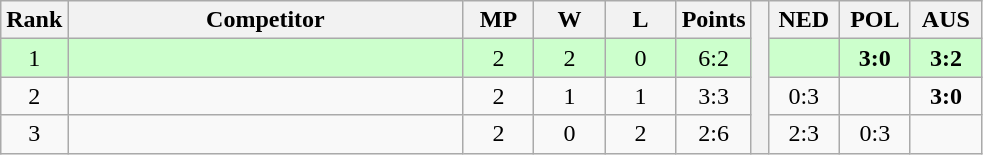<table class="wikitable" style="text-align:center">
<tr>
<th>Rank</th>
<th style="width:16em">Competitor</th>
<th style="width:2.5em">MP</th>
<th style="width:2.5em">W</th>
<th style="width:2.5em">L</th>
<th>Points</th>
<th rowspan="4"> </th>
<th style="width:2.5em">NED</th>
<th style="width:2.5em">POL</th>
<th style="width:2.5em">AUS</th>
</tr>
<tr style="background:#cfc;">
<td>1</td>
<td style="text-align:left"></td>
<td>2</td>
<td>2</td>
<td>0</td>
<td>6:2</td>
<td></td>
<td><strong>3:0</strong></td>
<td><strong>3:2</strong></td>
</tr>
<tr>
<td>2</td>
<td style="text-align:left"></td>
<td>2</td>
<td>1</td>
<td>1</td>
<td>3:3</td>
<td>0:3</td>
<td></td>
<td><strong>3:0</strong></td>
</tr>
<tr>
<td>3</td>
<td style="text-align:left"></td>
<td>2</td>
<td>0</td>
<td>2</td>
<td>2:6</td>
<td>2:3</td>
<td>0:3</td>
<td></td>
</tr>
</table>
